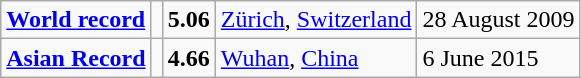<table class="wikitable">
<tr>
<td><strong><a href='#'>World record</a></strong></td>
<td></td>
<td><strong>5.06</strong></td>
<td><a href='#'>Zürich</a>, <a href='#'>Switzerland</a></td>
<td>28 August 2009</td>
</tr>
<tr>
<td><strong><a href='#'>Asian Record</a></strong></td>
<td></td>
<td><strong>4.66</strong></td>
<td><a href='#'>Wuhan</a>, <a href='#'>China</a></td>
<td>6 June 2015</td>
</tr>
</table>
